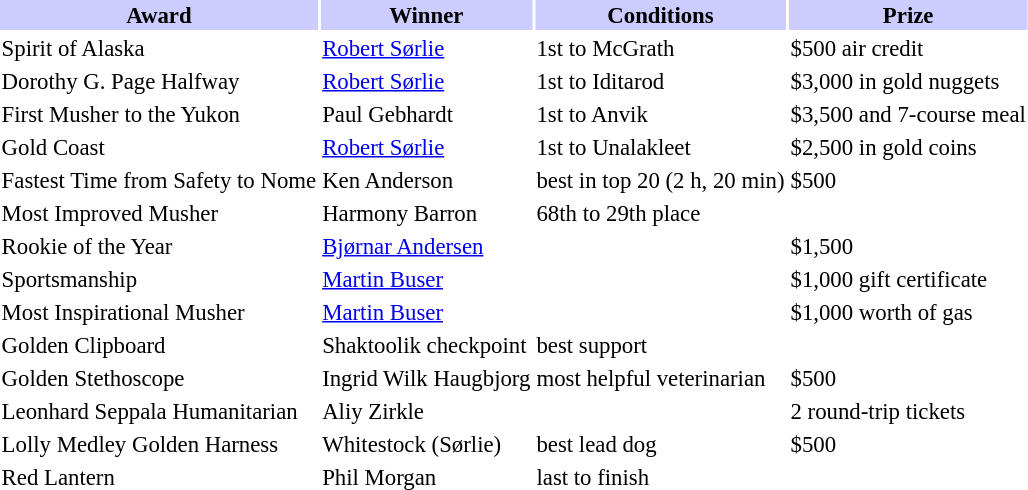<table class="toccolours" style="margin:auto; margin:0 .4em; font-size:95%;">
<tr>
<th style="text-align:center; background:#ccf;">Award</th>
<th style="text-align:center; background:#ccf;">Winner</th>
<th style="text-align:center; background:#ccf;">Conditions</th>
<th style="text-align:center; background:#ccf;">Prize</th>
</tr>
<tr>
<td>Spirit of Alaska</td>
<td><a href='#'>Robert Sørlie</a></td>
<td>1st to McGrath</td>
<td>$500 air credit</td>
</tr>
<tr>
<td>Dorothy G. Page Halfway</td>
<td><a href='#'>Robert Sørlie</a></td>
<td>1st to Iditarod</td>
<td>$3,000 in gold nuggets</td>
</tr>
<tr>
<td>First Musher to the Yukon</td>
<td>Paul Gebhardt</td>
<td>1st to Anvik</td>
<td>$3,500 and 7-course meal</td>
</tr>
<tr>
<td>Gold Coast</td>
<td><a href='#'>Robert Sørlie</a></td>
<td>1st to Unalakleet</td>
<td>$2,500 in gold coins</td>
</tr>
<tr>
<td>Fastest Time from Safety to Nome</td>
<td>Ken Anderson</td>
<td>best in top 20 (2 h, 20 min)</td>
<td>$500</td>
</tr>
<tr>
<td>Most Improved Musher</td>
<td>Harmony Barron</td>
<td>68th to 29th place</td>
<td></td>
</tr>
<tr>
<td>Rookie of the Year</td>
<td><a href='#'>Bjørnar Andersen</a></td>
<td></td>
<td>$1,500</td>
</tr>
<tr>
<td>Sportsmanship</td>
<td><a href='#'>Martin Buser</a></td>
<td></td>
<td>$1,000 gift certificate</td>
</tr>
<tr>
<td>Most Inspirational Musher</td>
<td><a href='#'>Martin Buser</a></td>
<td></td>
<td>$1,000 worth of gas</td>
</tr>
<tr>
<td>Golden Clipboard</td>
<td>Shaktoolik checkpoint</td>
<td>best support</td>
<td></td>
</tr>
<tr>
<td>Golden Stethoscope</td>
<td>Ingrid Wilk Haugbjorg</td>
<td>most helpful veterinarian</td>
<td>$500</td>
</tr>
<tr>
<td>Leonhard Seppala Humanitarian</td>
<td>Aliy Zirkle</td>
<td></td>
<td>2 round-trip tickets</td>
</tr>
<tr>
<td>Lolly Medley Golden Harness</td>
<td>Whitestock (Sørlie)</td>
<td>best lead dog</td>
<td>$500</td>
</tr>
<tr>
<td>Red Lantern</td>
<td>Phil Morgan</td>
<td>last to finish</td>
<td></td>
</tr>
</table>
